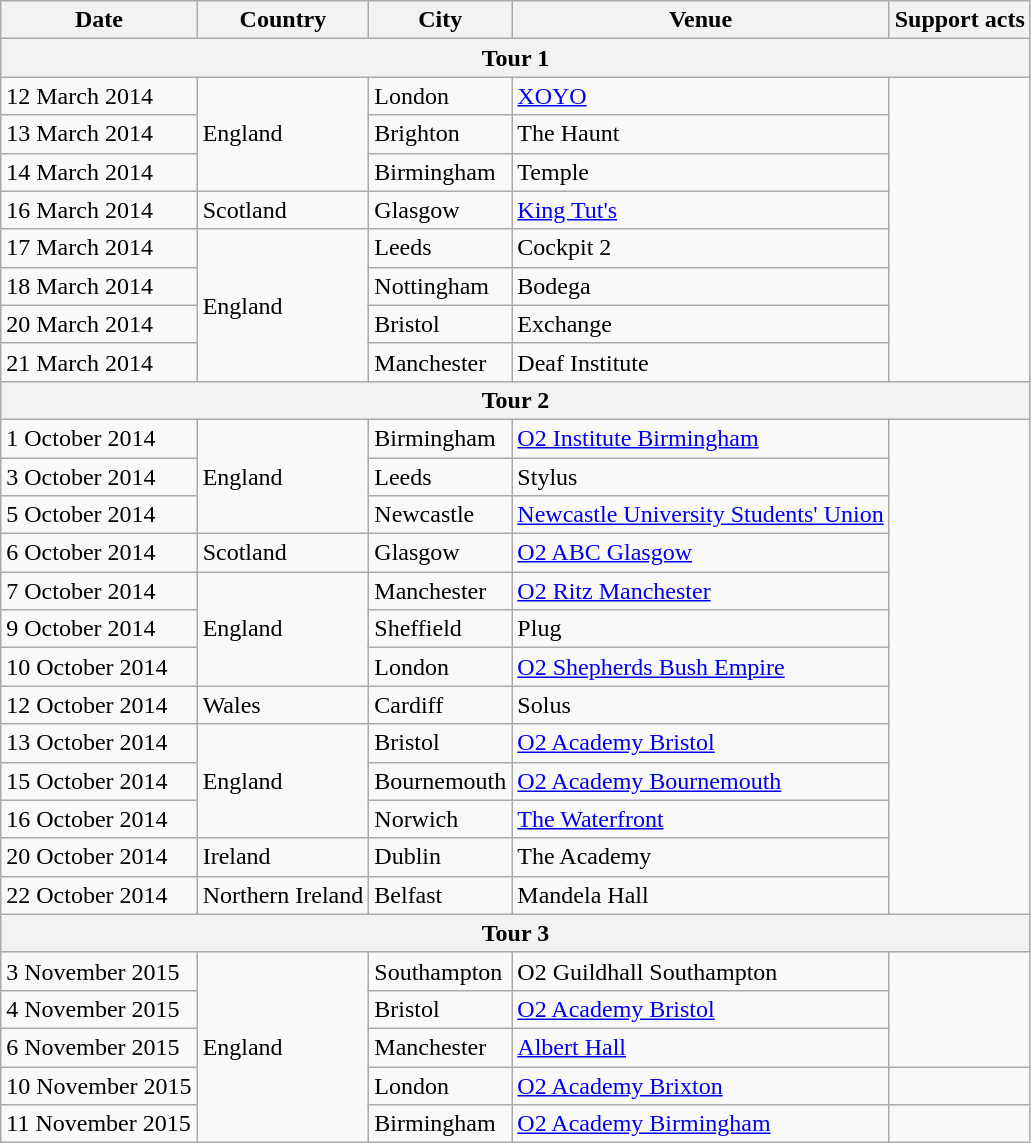<table class="wikitable">
<tr>
<th>Date</th>
<th>Country</th>
<th>City</th>
<th>Venue</th>
<th>Support acts</th>
</tr>
<tr>
<th colspan="5">Tour 1</th>
</tr>
<tr>
<td>12 March 2014</td>
<td rowspan="3">England</td>
<td>London</td>
<td><a href='#'>XOYO</a></td>
<td rowspan="8"></td>
</tr>
<tr>
<td>13 March 2014</td>
<td>Brighton</td>
<td>The Haunt</td>
</tr>
<tr>
<td>14 March 2014</td>
<td>Birmingham</td>
<td>Temple</td>
</tr>
<tr>
<td>16 March 2014</td>
<td>Scotland</td>
<td>Glasgow</td>
<td><a href='#'>King Tut's</a></td>
</tr>
<tr>
<td>17 March 2014</td>
<td rowspan="4">England</td>
<td>Leeds</td>
<td>Cockpit 2</td>
</tr>
<tr>
<td>18 March 2014</td>
<td>Nottingham</td>
<td>Bodega</td>
</tr>
<tr>
<td>20 March 2014</td>
<td>Bristol</td>
<td>Exchange</td>
</tr>
<tr>
<td>21 March 2014</td>
<td>Manchester</td>
<td>Deaf Institute</td>
</tr>
<tr>
<th colspan="5">Tour 2</th>
</tr>
<tr>
<td>1 October 2014</td>
<td rowspan="3">England</td>
<td>Birmingham</td>
<td><a href='#'>O2 Institute Birmingham</a></td>
<td rowspan="13"></td>
</tr>
<tr>
<td>3 October 2014</td>
<td>Leeds</td>
<td>Stylus</td>
</tr>
<tr>
<td>5 October 2014</td>
<td>Newcastle</td>
<td><a href='#'>Newcastle University Students' Union</a></td>
</tr>
<tr>
<td>6 October 2014</td>
<td>Scotland</td>
<td>Glasgow</td>
<td><a href='#'>O2 ABC Glasgow</a></td>
</tr>
<tr>
<td>7 October 2014</td>
<td rowspan="3">England</td>
<td>Manchester</td>
<td><a href='#'>O2 Ritz Manchester</a></td>
</tr>
<tr>
<td>9 October 2014</td>
<td>Sheffield</td>
<td>Plug</td>
</tr>
<tr>
<td>10 October 2014</td>
<td>London</td>
<td><a href='#'>O2 Shepherds Bush Empire</a></td>
</tr>
<tr>
<td>12 October 2014</td>
<td>Wales</td>
<td>Cardiff</td>
<td>Solus</td>
</tr>
<tr>
<td>13 October 2014</td>
<td rowspan="3">England</td>
<td>Bristol</td>
<td><a href='#'>O2 Academy Bristol</a></td>
</tr>
<tr>
<td>15 October 2014</td>
<td>Bournemouth</td>
<td><a href='#'>O2 Academy Bournemouth</a></td>
</tr>
<tr>
<td>16 October 2014</td>
<td>Norwich</td>
<td><a href='#'>The Waterfront</a></td>
</tr>
<tr>
<td>20 October 2014</td>
<td>Ireland</td>
<td>Dublin</td>
<td>The Academy</td>
</tr>
<tr>
<td>22 October 2014</td>
<td>Northern Ireland</td>
<td>Belfast</td>
<td>Mandela Hall</td>
</tr>
<tr>
<th colspan="5">Tour 3</th>
</tr>
<tr>
<td>3 November 2015</td>
<td rowspan="5">England</td>
<td>Southampton</td>
<td>O2 Guildhall Southampton</td>
<td rowspan="3"></td>
</tr>
<tr>
<td>4 November 2015</td>
<td>Bristol</td>
<td><a href='#'>O2 Academy Bristol</a></td>
</tr>
<tr>
<td>6 November 2015</td>
<td>Manchester</td>
<td><a href='#'>Albert Hall</a></td>
</tr>
<tr>
<td>10 November 2015</td>
<td>London</td>
<td><a href='#'>O2 Academy Brixton</a></td>
<td></td>
</tr>
<tr>
<td>11 November 2015</td>
<td>Birmingham</td>
<td><a href='#'>O2 Academy Birmingham</a></td>
<td></td>
</tr>
</table>
